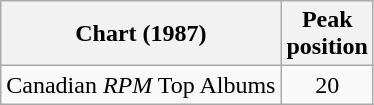<table class="wikitable">
<tr>
<th>Chart (1987)</th>
<th>Peak<br>position</th>
</tr>
<tr>
<td>Canadian <em>RPM</em> Top Albums</td>
<td align="center">20</td>
</tr>
</table>
